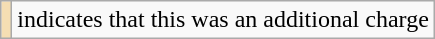<table class="wikitable">
<tr>
<td bgcolor=wheat></td>
<td>indicates that this was an additional charge</td>
</tr>
</table>
